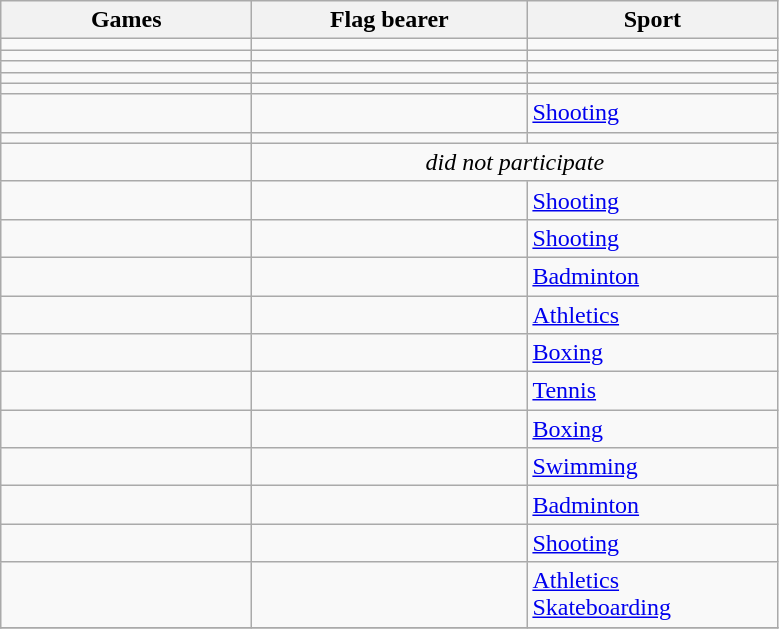<table class="wikitable sortable">
<tr>
<th style="width:10em">Games</th>
<th style="width:11em">Flag bearer</th>
<th style="width:10em">Sport</th>
</tr>
<tr>
<td></td>
<td></td>
<td></td>
</tr>
<tr>
<td></td>
<td></td>
<td></td>
</tr>
<tr>
<td></td>
<td></td>
<td></td>
</tr>
<tr>
<td></td>
<td></td>
<td></td>
</tr>
<tr>
<td></td>
<td></td>
<td></td>
</tr>
<tr>
<td></td>
<td></td>
<td> <a href='#'>Shooting</a></td>
</tr>
<tr>
<td></td>
<td></td>
<td></td>
</tr>
<tr>
<td></td>
<td align=center colspan=2 rowspan="1"><em>did not participate</em></td>
</tr>
<tr>
<td></td>
<td></td>
<td> <a href='#'>Shooting</a></td>
</tr>
<tr>
<td></td>
<td></td>
<td> <a href='#'>Shooting</a></td>
</tr>
<tr>
<td></td>
<td></td>
<td> <a href='#'>Badminton</a></td>
</tr>
<tr>
<td></td>
<td></td>
<td> <a href='#'>Athletics</a></td>
</tr>
<tr>
<td></td>
<td></td>
<td> <a href='#'>Boxing</a></td>
</tr>
<tr>
<td></td>
<td></td>
<td> <a href='#'>Tennis</a></td>
</tr>
<tr>
<td></td>
<td></td>
<td> <a href='#'>Boxing</a></td>
</tr>
<tr>
<td></td>
<td></td>
<td> <a href='#'>Swimming</a></td>
</tr>
<tr>
<td></td>
<td></td>
<td> <a href='#'>Badminton</a></td>
</tr>
<tr>
<td></td>
<td><br></td>
<td> <a href='#'>Shooting</a></td>
</tr>
<tr>
<td></td>
<td><br></td>
<td> <a href='#'>Athletics</a><br> <a href='#'>Skateboarding</a></td>
</tr>
<tr>
</tr>
</table>
